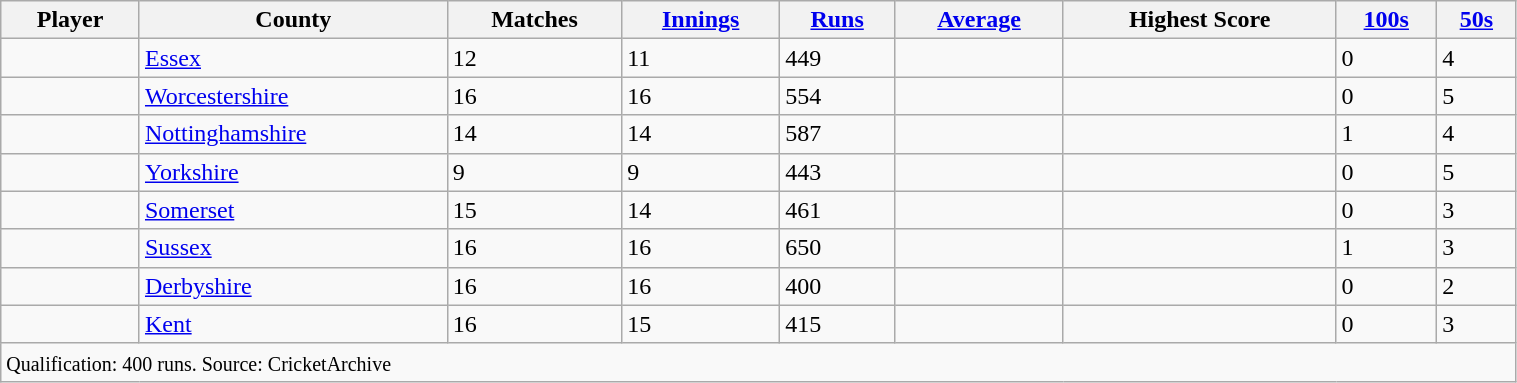<table class="wikitable sortable" style="width:80%;">
<tr>
<th>Player</th>
<th>County</th>
<th>Matches</th>
<th><a href='#'>Innings</a></th>
<th><a href='#'>Runs</a></th>
<th><a href='#'>Average</a></th>
<th>Highest Score</th>
<th><a href='#'>100s</a></th>
<th><a href='#'>50s</a></th>
</tr>
<tr>
<td></td>
<td><a href='#'>Essex</a></td>
<td>12</td>
<td>11</td>
<td>449</td>
<td></td>
<td></td>
<td>0</td>
<td>4</td>
</tr>
<tr>
<td></td>
<td><a href='#'>Worcestershire</a></td>
<td>16</td>
<td>16</td>
<td>554</td>
<td></td>
<td></td>
<td>0</td>
<td>5</td>
</tr>
<tr>
<td></td>
<td><a href='#'>Nottinghamshire</a></td>
<td>14</td>
<td>14</td>
<td>587</td>
<td></td>
<td></td>
<td>1</td>
<td>4</td>
</tr>
<tr>
<td></td>
<td><a href='#'>Yorkshire</a></td>
<td>9</td>
<td>9</td>
<td>443</td>
<td></td>
<td></td>
<td>0</td>
<td>5</td>
</tr>
<tr>
<td></td>
<td><a href='#'>Somerset</a></td>
<td>15</td>
<td>14</td>
<td>461</td>
<td></td>
<td></td>
<td>0</td>
<td>3</td>
</tr>
<tr>
<td></td>
<td><a href='#'>Sussex</a></td>
<td>16</td>
<td>16</td>
<td>650</td>
<td></td>
<td></td>
<td>1</td>
<td>3</td>
</tr>
<tr>
<td></td>
<td><a href='#'>Derbyshire</a></td>
<td>16</td>
<td>16</td>
<td>400</td>
<td></td>
<td></td>
<td>0</td>
<td>2</td>
</tr>
<tr>
<td></td>
<td><a href='#'>Kent</a></td>
<td>16</td>
<td>15</td>
<td>415</td>
<td></td>
<td></td>
<td>0</td>
<td>3</td>
</tr>
<tr class="unsortable">
<td colspan="9"><small>Qualification: 400 runs.  Source: CricketArchive</small></td>
</tr>
</table>
